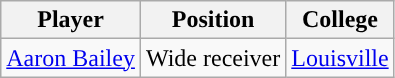<table class="wikitable" style="text-align"center;">
<tr>
<th>Player</th>
<th>Position</th>
<th>College</th>
</tr>
<tr>
<td><a href='#'>Aaron Bailey</a></td>
<td>Wide receiver</td>
<td><a href='#'>Louisville</a></td>
</tr>
</table>
